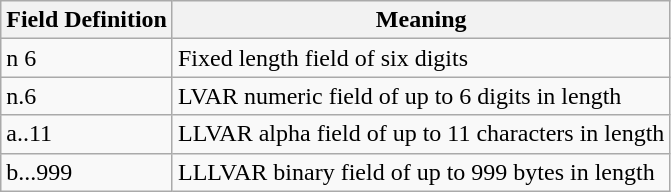<table class="wikitable">
<tr>
<th>Field Definition</th>
<th>Meaning</th>
</tr>
<tr>
<td>n 6</td>
<td>Fixed length field of six digits</td>
</tr>
<tr>
<td>n.6</td>
<td>LVAR numeric field of up to 6 digits in length</td>
</tr>
<tr>
<td>a..11</td>
<td>LLVAR alpha field of up to 11 characters in length</td>
</tr>
<tr>
<td>b...999</td>
<td>LLLVAR binary field of up to 999 bytes in length</td>
</tr>
</table>
